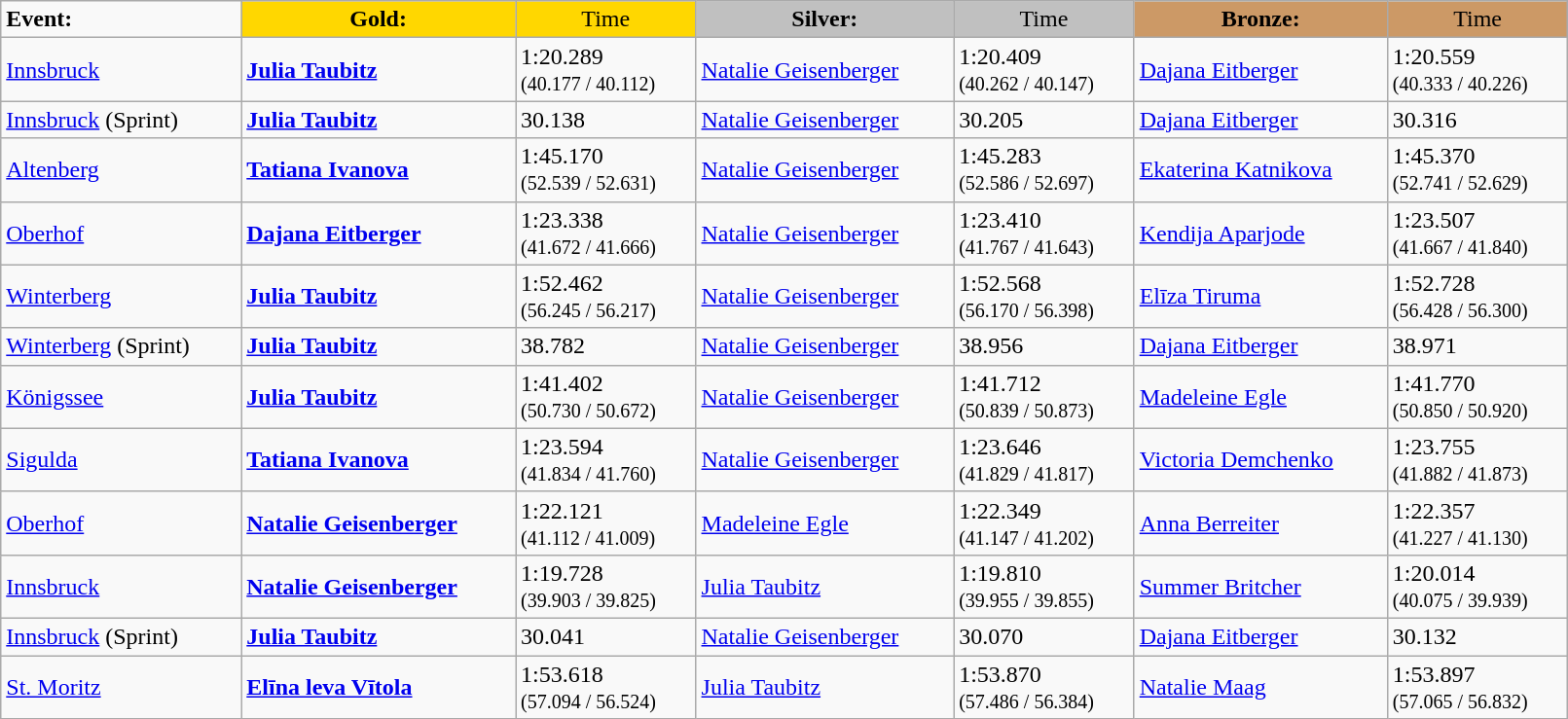<table class="wikitable" style="width:85%;">
<tr>
<td><strong>Event:</strong></td>
<td style="text-align:center; background:gold;"><strong>Gold:</strong></td>
<td style="text-align:center; background:gold;">Time</td>
<td style="text-align:center; background:silver;"><strong>Silver:</strong></td>
<td style="text-align:center; background:silver;">Time</td>
<td style="text-align:center; background:#c96;"><strong>Bronze:</strong></td>
<td style="text-align:center; background:#c96;">Time</td>
</tr>
<tr>
<td><a href='#'>Innsbruck</a></td>
<td><strong> <a href='#'>Julia Taubitz</a></strong></td>
<td>1:20.289<br><small>(40.177 / 40.112)</small></td>
<td> <a href='#'>Natalie Geisenberger</a></td>
<td>1:20.409<br><small>(40.262 / 40.147)</small></td>
<td> <a href='#'>Dajana Eitberger</a></td>
<td>1:20.559<br><small>(40.333 / 40.226)</small></td>
</tr>
<tr>
<td><a href='#'>Innsbruck</a> (Sprint)</td>
<td><strong> <a href='#'>Julia Taubitz</a></strong></td>
<td>30.138</td>
<td> <a href='#'>Natalie Geisenberger</a></td>
<td>30.205</td>
<td> <a href='#'>Dajana Eitberger</a></td>
<td>30.316</td>
</tr>
<tr>
<td><a href='#'>Altenberg</a></td>
<td><strong> <a href='#'>Tatiana Ivanova</a></strong></td>
<td>1:45.170<br><small>(52.539 / 52.631)</small></td>
<td> <a href='#'>Natalie Geisenberger</a></td>
<td>1:45.283<br><small>(52.586 / 52.697)</small></td>
<td> <a href='#'>Ekaterina Katnikova</a></td>
<td>1:45.370<br><small>(52.741 / 52.629)</small></td>
</tr>
<tr>
<td><a href='#'>Oberhof</a></td>
<td><strong> <a href='#'>Dajana Eitberger</a></strong></td>
<td>1:23.338<br><small>(41.672 / 41.666)</small></td>
<td> <a href='#'>Natalie Geisenberger</a></td>
<td>1:23.410<br><small>(41.767 / 41.643)</small></td>
<td> <a href='#'>Kendija Aparjode</a></td>
<td>1:23.507<br><small>(41.667 / 41.840)</small></td>
</tr>
<tr>
<td><a href='#'>Winterberg</a></td>
<td><strong> <a href='#'>Julia Taubitz</a></strong></td>
<td>1:52.462<br><small>(56.245 / 56.217)</small></td>
<td> <a href='#'>Natalie Geisenberger</a></td>
<td>1:52.568<br><small>(56.170 / 56.398)</small></td>
<td> <a href='#'>Elīza Tiruma</a></td>
<td>1:52.728<br><small>(56.428 / 56.300)</small></td>
</tr>
<tr>
<td><a href='#'>Winterberg</a> (Sprint)</td>
<td><strong> <a href='#'>Julia Taubitz</a></strong></td>
<td>38.782</td>
<td> <a href='#'>Natalie Geisenberger</a></td>
<td>38.956</td>
<td> <a href='#'>Dajana Eitberger</a></td>
<td>38.971</td>
</tr>
<tr>
<td><a href='#'>Königssee</a></td>
<td><strong> <a href='#'>Julia Taubitz</a></strong></td>
<td>1:41.402<br><small>(50.730 / 50.672)</small></td>
<td> <a href='#'>Natalie Geisenberger</a></td>
<td>1:41.712<br><small>(50.839 / 50.873)</small></td>
<td> <a href='#'>Madeleine Egle</a></td>
<td>1:41.770<br><small>(50.850 / 50.920)</small></td>
</tr>
<tr>
<td><a href='#'>Sigulda</a></td>
<td><strong> <a href='#'>Tatiana Ivanova</a></strong></td>
<td>1:23.594<br><small>(41.834 / 41.760)</small></td>
<td> <a href='#'>Natalie Geisenberger</a></td>
<td>1:23.646<br><small>(41.829 / 41.817)</small></td>
<td> <a href='#'>Victoria Demchenko</a></td>
<td>1:23.755<br><small>(41.882 / 41.873)</small></td>
</tr>
<tr>
<td><a href='#'>Oberhof</a></td>
<td><strong> <a href='#'>Natalie Geisenberger</a></strong></td>
<td>1:22.121<br><small>(41.112 / 41.009)</small></td>
<td> <a href='#'>Madeleine Egle</a></td>
<td>1:22.349<br><small>(41.147 / 41.202)</small></td>
<td> <a href='#'>Anna Berreiter</a></td>
<td>1:22.357<br><small>(41.227 / 41.130)</small></td>
</tr>
<tr>
<td><a href='#'>Innsbruck</a></td>
<td><strong> <a href='#'>Natalie Geisenberger</a></strong></td>
<td>1:19.728<br><small>(39.903 / 39.825)</small></td>
<td> <a href='#'>Julia Taubitz</a></td>
<td>1:19.810<br><small>(39.955 / 39.855)</small></td>
<td> <a href='#'>Summer Britcher</a></td>
<td>1:20.014<br><small>(40.075 / 39.939)</small></td>
</tr>
<tr>
<td><a href='#'>Innsbruck</a> (Sprint)</td>
<td><strong> <a href='#'>Julia Taubitz</a></strong></td>
<td>30.041</td>
<td> <a href='#'>Natalie Geisenberger</a></td>
<td>30.070</td>
<td> <a href='#'>Dajana Eitberger</a></td>
<td>30.132</td>
</tr>
<tr>
<td><a href='#'>St. Moritz</a></td>
<td><strong> <a href='#'>Elīna leva Vītola</a></strong></td>
<td>1:53.618<br><small>(57.094 / 56.524)</small></td>
<td> <a href='#'>Julia Taubitz</a></td>
<td>1:53.870<br><small>(57.486 / 56.384)</small></td>
<td> <a href='#'>Natalie Maag</a></td>
<td>1:53.897<br><small>(57.065 / 56.832)</small></td>
</tr>
</table>
